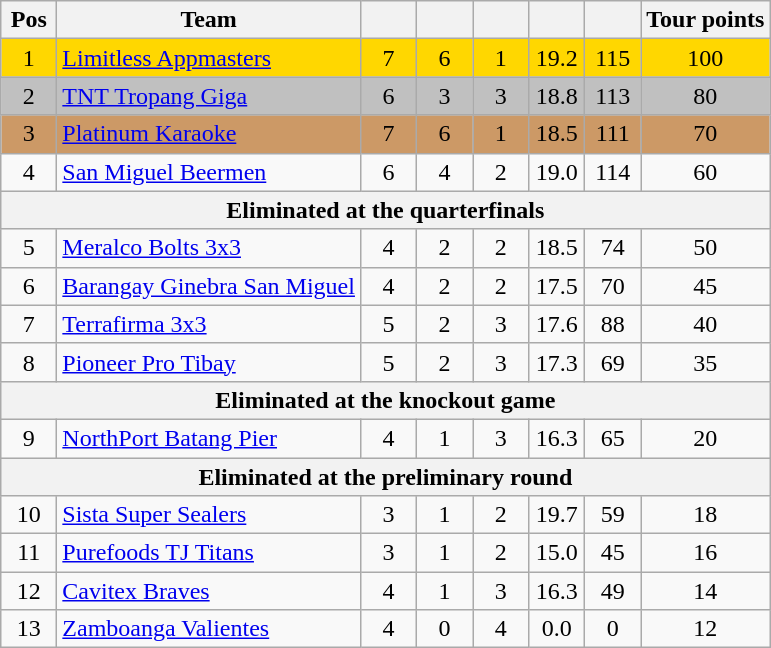<table class="wikitable" style="text-align:center">
<tr>
<th width=30>Pos</th>
<th width=180>Team</th>
<th width=30></th>
<th width=30></th>
<th width=30></th>
<th width=30></th>
<th width=30></th>
<th>Tour points</th>
</tr>
<tr bgcolor=gold>
<td>1</td>
<td align=left><a href='#'>Limitless Appmasters</a></td>
<td>7</td>
<td>6</td>
<td>1</td>
<td>19.2</td>
<td>115</td>
<td>100</td>
</tr>
<tr bgcolor=silver>
<td>2</td>
<td align=left><a href='#'>TNT Tropang Giga</a></td>
<td>6</td>
<td>3</td>
<td>3</td>
<td>18.8</td>
<td>113</td>
<td>80</td>
</tr>
<tr bgcolor=cc9966>
<td>3</td>
<td align=left><a href='#'>Platinum Karaoke</a></td>
<td>7</td>
<td>6</td>
<td>1</td>
<td>18.5</td>
<td>111</td>
<td>70</td>
</tr>
<tr>
<td>4</td>
<td align=left><a href='#'>San Miguel Beermen</a></td>
<td>6</td>
<td>4</td>
<td>2</td>
<td>19.0</td>
<td>114</td>
<td>60</td>
</tr>
<tr>
<th colspan=8>Eliminated at the quarterfinals</th>
</tr>
<tr>
<td>5</td>
<td align=left><a href='#'>Meralco Bolts 3x3</a></td>
<td>4</td>
<td>2</td>
<td>2</td>
<td>18.5</td>
<td>74</td>
<td>50</td>
</tr>
<tr>
<td>6</td>
<td align=left nowrap><a href='#'>Barangay Ginebra San Miguel</a></td>
<td>4</td>
<td>2</td>
<td>2</td>
<td>17.5</td>
<td>70</td>
<td>45</td>
</tr>
<tr>
<td>7</td>
<td align=left><a href='#'>Terrafirma 3x3</a></td>
<td>5</td>
<td>2</td>
<td>3</td>
<td>17.6</td>
<td>88</td>
<td>40</td>
</tr>
<tr>
<td>8</td>
<td align=left><a href='#'>Pioneer Pro Tibay</a></td>
<td>5</td>
<td>2</td>
<td>3</td>
<td>17.3</td>
<td>69</td>
<td>35</td>
</tr>
<tr>
<th colspan=8>Eliminated at the knockout game</th>
</tr>
<tr>
<td>9</td>
<td align=left><a href='#'>NorthPort Batang Pier</a></td>
<td>4</td>
<td>1</td>
<td>3</td>
<td>16.3</td>
<td>65</td>
<td>20</td>
</tr>
<tr>
<th colspan=8>Eliminated at the preliminary round</th>
</tr>
<tr>
<td>10</td>
<td align=left><a href='#'>Sista Super Sealers</a></td>
<td>3</td>
<td>1</td>
<td>2</td>
<td>19.7</td>
<td>59</td>
<td>18</td>
</tr>
<tr>
<td>11</td>
<td align=left><a href='#'>Purefoods TJ Titans</a></td>
<td>3</td>
<td>1</td>
<td>2</td>
<td>15.0</td>
<td>45</td>
<td>16</td>
</tr>
<tr>
<td>12</td>
<td align=left><a href='#'>Cavitex Braves</a></td>
<td>4</td>
<td>1</td>
<td>3</td>
<td>16.3</td>
<td>49</td>
<td>14</td>
</tr>
<tr>
<td>13</td>
<td align=left><a href='#'>Zamboanga Valientes</a></td>
<td>4</td>
<td>0</td>
<td>4</td>
<td>0.0</td>
<td>0</td>
<td>12</td>
</tr>
</table>
